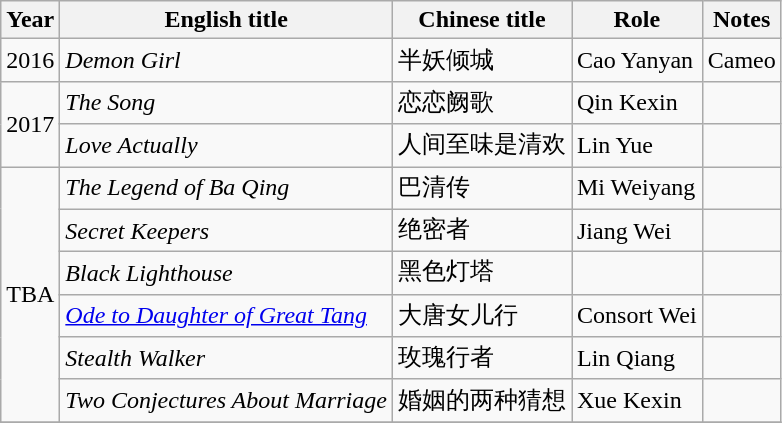<table class="wikitable">
<tr>
<th>Year</th>
<th>English title</th>
<th>Chinese title</th>
<th>Role</th>
<th>Notes</th>
</tr>
<tr>
<td>2016</td>
<td><em>Demon Girl</em></td>
<td>半妖倾城</td>
<td>Cao Yanyan</td>
<td>Cameo</td>
</tr>
<tr>
<td rowspan=2>2017</td>
<td><em>The Song</em></td>
<td>恋恋阙歌</td>
<td>Qin Kexin</td>
<td></td>
</tr>
<tr>
<td><em>Love Actually</em></td>
<td>人间至味是清欢</td>
<td>Lin Yue</td>
<td></td>
</tr>
<tr>
<td rowspan=6>TBA</td>
<td><em>The Legend of Ba Qing</em></td>
<td>巴清传</td>
<td>Mi Weiyang</td>
<td></td>
</tr>
<tr>
<td><em>Secret Keepers </em></td>
<td>绝密者</td>
<td>Jiang Wei</td>
<td></td>
</tr>
<tr>
<td><em>Black Lighthouse</em></td>
<td>黑色灯塔</td>
<td></td>
<td></td>
</tr>
<tr>
<td><em><a href='#'>Ode to Daughter of Great Tang</a></em></td>
<td>大唐女儿行</td>
<td>Consort Wei</td>
<td></td>
</tr>
<tr>
<td><em>Stealth Walker</em></td>
<td>玫瑰行者</td>
<td>Lin Qiang</td>
<td></td>
</tr>
<tr>
<td><em>Two Conjectures About Marriage</em></td>
<td>婚姻的两种猜想</td>
<td>Xue Kexin</td>
<td></td>
</tr>
<tr>
</tr>
</table>
